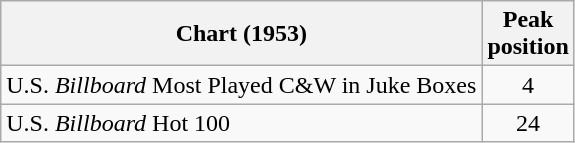<table class="wikitable sortable">
<tr>
<th align="left">Chart (1953)</th>
<th align="center">Peak<br>position</th>
</tr>
<tr>
<td align="left">U.S. <em>Billboard</em> Most Played C&W in Juke Boxes</td>
<td align="center">4</td>
</tr>
<tr>
<td align="left">U.S. <em>Billboard</em> Hot 100</td>
<td align="center">24</td>
</tr>
</table>
